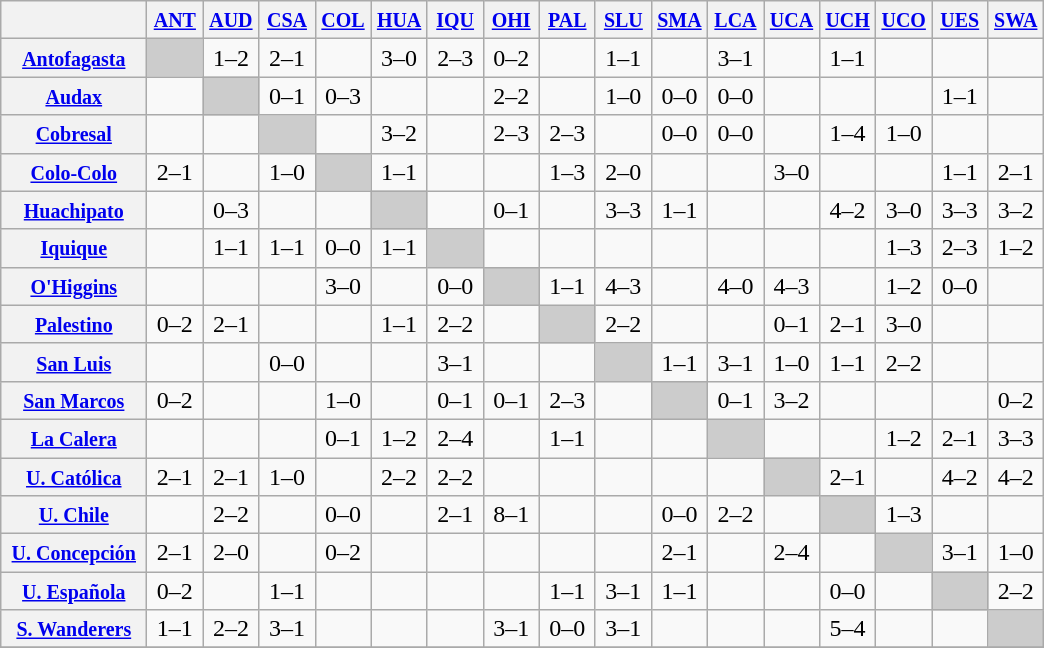<table class="wikitable" style="text-align:center">
<tr>
<th width="90"> </th>
<th width="30"><small><a href='#'>ANT</a></small></th>
<th width="30"><small><a href='#'>AUD</a></small></th>
<th width="30"><small><a href='#'>CSA</a></small></th>
<th width="30"><small><a href='#'>COL</a></small></th>
<th width="30"><small><a href='#'>HUA</a></small></th>
<th width="30"><small><a href='#'>IQU</a></small></th>
<th width="30"><small><a href='#'>OHI</a></small></th>
<th width="30"><small><a href='#'>PAL</a></small></th>
<th width="30"><small><a href='#'>SLU</a></small></th>
<th width="30"><small><a href='#'>SMA</a></small></th>
<th width="30"><small><a href='#'>LCA</a></small></th>
<th width="30"><small><a href='#'>UCA</a></small></th>
<th width="30"><small><a href='#'>UCH</a></small></th>
<th width="30"><small><a href='#'>UCO</a></small></th>
<th width="30"><small><a href='#'>UES</a></small></th>
<th width="30"><small><a href='#'>SWA</a></small></th>
</tr>
<tr>
<th><small><a href='#'>Antofagasta</a></small></th>
<td bgcolor="#CCCCCC"></td>
<td>1–2</td>
<td>2–1</td>
<td></td>
<td>3–0</td>
<td>2–3</td>
<td>0–2</td>
<td></td>
<td>1–1</td>
<td></td>
<td>3–1</td>
<td></td>
<td>1–1</td>
<td></td>
<td></td>
<td></td>
</tr>
<tr>
<th><small><a href='#'>Audax</a></small></th>
<td></td>
<td bgcolor="#CCCCCC"></td>
<td>0–1</td>
<td>0–3</td>
<td></td>
<td></td>
<td>2–2</td>
<td></td>
<td>1–0</td>
<td>0–0</td>
<td>0–0</td>
<td></td>
<td></td>
<td></td>
<td>1–1</td>
<td></td>
</tr>
<tr>
<th><small><a href='#'>Cobresal</a></small></th>
<td></td>
<td></td>
<td bgcolor="#CCCCCC"></td>
<td></td>
<td>3–2</td>
<td></td>
<td>2–3</td>
<td>2–3</td>
<td></td>
<td>0–0</td>
<td>0–0</td>
<td></td>
<td>1–4</td>
<td>1–0</td>
<td></td>
<td></td>
</tr>
<tr>
<th><small><a href='#'>Colo-Colo</a></small></th>
<td>2–1</td>
<td></td>
<td>1–0</td>
<td bgcolor="#CCCCCC"></td>
<td>1–1</td>
<td></td>
<td></td>
<td>1–3</td>
<td>2–0</td>
<td></td>
<td></td>
<td>3–0</td>
<td></td>
<td></td>
<td>1–1</td>
<td>2–1</td>
</tr>
<tr>
<th><small><a href='#'>Huachipato</a></small></th>
<td></td>
<td>0–3</td>
<td></td>
<td></td>
<td bgcolor="#CCCCCC"></td>
<td></td>
<td>0–1</td>
<td></td>
<td>3–3</td>
<td>1–1</td>
<td></td>
<td></td>
<td>4–2</td>
<td>3–0</td>
<td>3–3</td>
<td>3–2</td>
</tr>
<tr>
<th><small><a href='#'>Iquique</a></small></th>
<td></td>
<td>1–1</td>
<td>1–1</td>
<td>0–0</td>
<td>1–1</td>
<td bgcolor="#CCCCCC"></td>
<td></td>
<td></td>
<td></td>
<td></td>
<td></td>
<td></td>
<td></td>
<td>1–3</td>
<td>2–3</td>
<td>1–2</td>
</tr>
<tr>
<th><small><a href='#'>O'Higgins</a></small></th>
<td></td>
<td></td>
<td></td>
<td>3–0</td>
<td></td>
<td>0–0</td>
<td bgcolor="#CCCCCC"></td>
<td>1–1</td>
<td>4–3</td>
<td></td>
<td>4–0</td>
<td>4–3</td>
<td></td>
<td>1–2</td>
<td>0–0</td>
<td></td>
</tr>
<tr>
<th><small><a href='#'>Palestino</a></small></th>
<td>0–2</td>
<td>2–1</td>
<td></td>
<td></td>
<td>1–1</td>
<td>2–2</td>
<td></td>
<td bgcolor="#CCCCCC"></td>
<td>2–2</td>
<td></td>
<td></td>
<td>0–1</td>
<td>2–1</td>
<td>3–0</td>
<td></td>
<td></td>
</tr>
<tr>
<th><small><a href='#'>San Luis</a></small></th>
<td></td>
<td></td>
<td>0–0</td>
<td></td>
<td></td>
<td>3–1</td>
<td></td>
<td></td>
<td bgcolor="#CCCCCC"></td>
<td>1–1</td>
<td>3–1</td>
<td>1–0</td>
<td>1–1</td>
<td>2–2</td>
<td></td>
<td></td>
</tr>
<tr>
<th><small><a href='#'>San Marcos</a></small></th>
<td>0–2</td>
<td></td>
<td></td>
<td>1–0</td>
<td></td>
<td>0–1</td>
<td>0–1</td>
<td>2–3</td>
<td></td>
<td bgcolor="#CCCCCC"></td>
<td>0–1</td>
<td>3–2</td>
<td></td>
<td></td>
<td></td>
<td>0–2</td>
</tr>
<tr>
<th><small><a href='#'>La Calera</a></small></th>
<td></td>
<td></td>
<td></td>
<td>0–1</td>
<td>1–2</td>
<td>2–4</td>
<td></td>
<td>1–1</td>
<td></td>
<td></td>
<td bgcolor="#CCCCCC"></td>
<td></td>
<td></td>
<td>1–2</td>
<td>2–1</td>
<td>3–3</td>
</tr>
<tr>
<th><small><a href='#'>U. Católica</a></small></th>
<td>2–1</td>
<td>2–1</td>
<td>1–0</td>
<td></td>
<td>2–2</td>
<td>2–2</td>
<td></td>
<td></td>
<td></td>
<td></td>
<td></td>
<td bgcolor="#CCCCCC"></td>
<td>2–1</td>
<td></td>
<td>4–2</td>
<td>4–2</td>
</tr>
<tr>
<th><small><a href='#'>U. Chile</a></small></th>
<td></td>
<td>2–2</td>
<td></td>
<td>0–0</td>
<td></td>
<td>2–1</td>
<td>8–1</td>
<td></td>
<td></td>
<td>0–0</td>
<td>2–2</td>
<td></td>
<td bgcolor="#CCCCCC"></td>
<td>1–3</td>
<td></td>
<td></td>
</tr>
<tr>
<th><small><a href='#'>U. Concepción</a></small></th>
<td>2–1</td>
<td>2–0</td>
<td></td>
<td>0–2</td>
<td></td>
<td></td>
<td></td>
<td></td>
<td></td>
<td>2–1</td>
<td></td>
<td>2–4</td>
<td></td>
<td bgcolor="#CCCCCC"></td>
<td>3–1</td>
<td>1–0</td>
</tr>
<tr>
<th><small><a href='#'>U. Española</a></small></th>
<td>0–2</td>
<td></td>
<td>1–1</td>
<td></td>
<td></td>
<td></td>
<td></td>
<td>1–1</td>
<td>3–1</td>
<td>1–1</td>
<td></td>
<td></td>
<td>0–0</td>
<td></td>
<td bgcolor="#CCCCCC"></td>
<td>2–2</td>
</tr>
<tr>
<th><small><a href='#'>S. Wanderers</a></small></th>
<td>1–1</td>
<td>2–2</td>
<td>3–1</td>
<td></td>
<td></td>
<td></td>
<td>3–1</td>
<td>0–0</td>
<td>3–1</td>
<td></td>
<td></td>
<td></td>
<td>5–4</td>
<td></td>
<td></td>
<td bgcolor="#CCCCCC"></td>
</tr>
<tr>
</tr>
</table>
